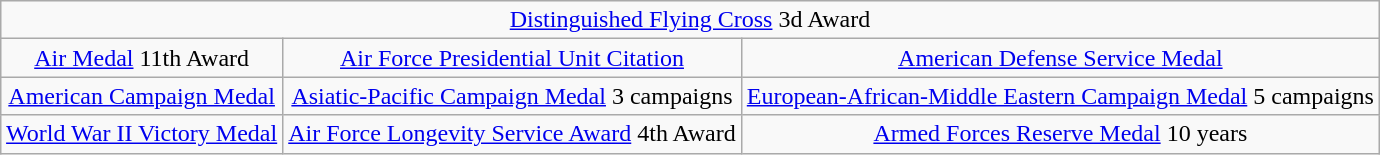<table class="wikitable" style="margin:1em auto; text-align:center;">
<tr>
<td colspan="3" style="center"><a href='#'>Distinguished Flying Cross</a> 3d Award</td>
</tr>
<tr>
<td><a href='#'>Air Medal</a> 11th Award</td>
<td><a href='#'>Air Force Presidential Unit Citation</a></td>
<td><a href='#'>American Defense Service Medal</a></td>
</tr>
<tr>
<td><a href='#'>American Campaign Medal</a></td>
<td><a href='#'>Asiatic-Pacific Campaign Medal</a> 3 campaigns</td>
<td><a href='#'>European-African-Middle Eastern Campaign Medal</a> 5 campaigns</td>
</tr>
<tr>
<td><a href='#'>World War II Victory Medal</a></td>
<td><a href='#'>Air Force Longevity Service Award</a> 4th Award</td>
<td><a href='#'>Armed Forces Reserve Medal</a> 10 years</td>
</tr>
</table>
